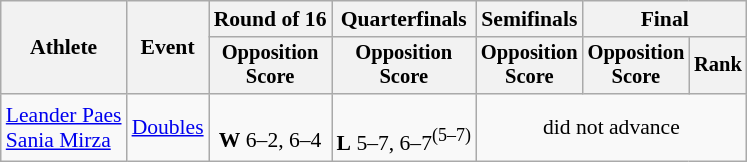<table class=wikitable style="font-size:90%">
<tr>
<th rowspan="2">Athlete</th>
<th rowspan="2">Event</th>
<th>Round of 16</th>
<th>Quarterfinals</th>
<th>Semifinals</th>
<th colspan=2>Final</th>
</tr>
<tr style="font-size:95%">
<th>Opposition<br>Score</th>
<th>Opposition<br>Score</th>
<th>Opposition<br>Score</th>
<th>Opposition<br>Score</th>
<th>Rank</th>
</tr>
<tr align=center>
<td align=left><a href='#'>Leander Paes</a><br><a href='#'>Sania Mirza</a></td>
<td align=left><a href='#'>Doubles</a></td>
<td><br> <strong>W</strong> 6–2, 6–4</td>
<td><br><strong>L</strong> 5–7, 6–7<sup>(5–7)</sup></td>
<td colspan=3>did not advance</td>
</tr>
</table>
